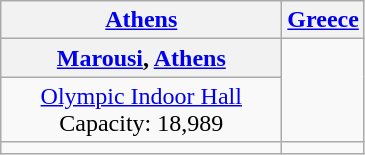<table class="wikitable" style="text-align:center;">
<tr>
<th><a href='#'>Athens</a></th>
<th><a href='#'>Greece</a></th>
</tr>
<tr>
<th width=180><a href='#'>Marousi</a>, <a href='#'>Athens</a></th>
<td rowspan=2></td>
</tr>
<tr>
<td><a href='#'>Olympic Indoor Hall</a><br>Capacity: 18,989</td>
</tr>
<tr>
<td></td>
</tr>
</table>
